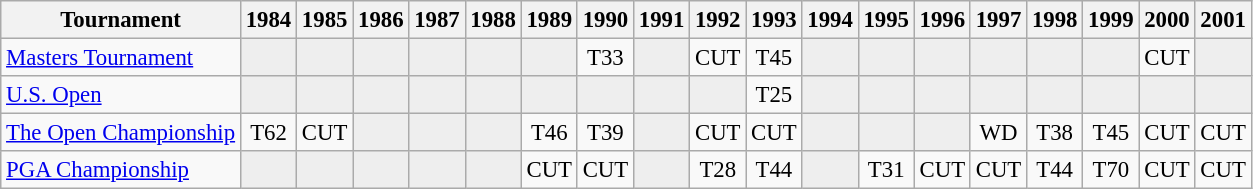<table class="wikitable" style="font-size:95%;text-align:center;">
<tr>
<th>Tournament</th>
<th>1984</th>
<th>1985</th>
<th>1986</th>
<th>1987</th>
<th>1988</th>
<th>1989</th>
<th>1990</th>
<th>1991</th>
<th>1992</th>
<th>1993</th>
<th>1994</th>
<th>1995</th>
<th>1996</th>
<th>1997</th>
<th>1998</th>
<th>1999</th>
<th>2000</th>
<th>2001</th>
</tr>
<tr>
<td align=left><a href='#'>Masters Tournament</a></td>
<td style="background:#eeeeee;"></td>
<td style="background:#eeeeee;"></td>
<td style="background:#eeeeee;"></td>
<td style="background:#eeeeee;"></td>
<td style="background:#eeeeee;"></td>
<td style="background:#eeeeee;"></td>
<td>T33</td>
<td style="background:#eeeeee;"></td>
<td>CUT</td>
<td>T45</td>
<td style="background:#eeeeee;"></td>
<td style="background:#eeeeee;"></td>
<td style="background:#eeeeee;"></td>
<td style="background:#eeeeee;"></td>
<td style="background:#eeeeee;"></td>
<td style="background:#eeeeee;"></td>
<td>CUT</td>
<td style="background:#eeeeee;"></td>
</tr>
<tr>
<td align=left><a href='#'>U.S. Open</a></td>
<td style="background:#eeeeee;"></td>
<td style="background:#eeeeee;"></td>
<td style="background:#eeeeee;"></td>
<td style="background:#eeeeee;"></td>
<td style="background:#eeeeee;"></td>
<td style="background:#eeeeee;"></td>
<td style="background:#eeeeee;"></td>
<td style="background:#eeeeee;"></td>
<td style="background:#eeeeee;"></td>
<td>T25</td>
<td style="background:#eeeeee;"></td>
<td style="background:#eeeeee;"></td>
<td style="background:#eeeeee;"></td>
<td style="background:#eeeeee;"></td>
<td style="background:#eeeeee;"></td>
<td style="background:#eeeeee;"></td>
<td style="background:#eeeeee;"></td>
<td style="background:#eeeeee;"></td>
</tr>
<tr>
<td align=left><a href='#'>The Open Championship</a></td>
<td>T62</td>
<td>CUT</td>
<td style="background:#eeeeee;"></td>
<td style="background:#eeeeee;"></td>
<td style="background:#eeeeee;"></td>
<td>T46</td>
<td>T39</td>
<td style="background:#eeeeee;"></td>
<td>CUT</td>
<td>CUT</td>
<td style="background:#eeeeee;"></td>
<td style="background:#eeeeee;"></td>
<td style="background:#eeeeee;"></td>
<td>WD</td>
<td>T38</td>
<td>T45</td>
<td>CUT</td>
<td>CUT</td>
</tr>
<tr>
<td align=left><a href='#'>PGA Championship</a></td>
<td style="background:#eeeeee;"></td>
<td style="background:#eeeeee;"></td>
<td style="background:#eeeeee;"></td>
<td style="background:#eeeeee;"></td>
<td style="background:#eeeeee;"></td>
<td>CUT</td>
<td>CUT</td>
<td style="background:#eeeeee;"></td>
<td>T28</td>
<td>T44</td>
<td style="background:#eeeeee;"></td>
<td>T31</td>
<td>CUT</td>
<td>CUT</td>
<td>T44</td>
<td>T70</td>
<td>CUT</td>
<td>CUT</td>
</tr>
</table>
